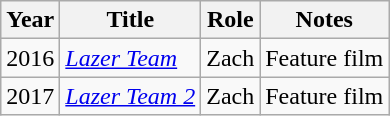<table class="wikitable sortable">
<tr>
<th>Year</th>
<th>Title</th>
<th>Role</th>
<th>Notes</th>
</tr>
<tr>
<td>2016</td>
<td><em><a href='#'>Lazer Team</a></em></td>
<td>Zach</td>
<td>Feature film</td>
</tr>
<tr>
<td>2017</td>
<td><em><a href='#'>Lazer Team 2</a></em></td>
<td>Zach</td>
<td>Feature film</td>
</tr>
</table>
